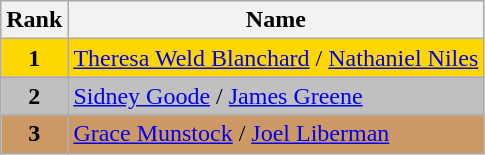<table class="wikitable">
<tr>
<th>Rank</th>
<th>Name</th>
</tr>
<tr bgcolor="gold">
<td align="center"><strong>1</strong></td>
<td><a href='#'>Theresa Weld Blanchard</a> / <a href='#'>Nathaniel Niles</a></td>
</tr>
<tr bgcolor="silver">
<td align="center"><strong>2</strong></td>
<td><a href='#'>Sidney Goode</a> / <a href='#'>James Greene</a></td>
</tr>
<tr bgcolor="cc9966">
<td align="center"><strong>3</strong></td>
<td><a href='#'>Grace Munstock</a> / <a href='#'>Joel Liberman</a></td>
</tr>
</table>
